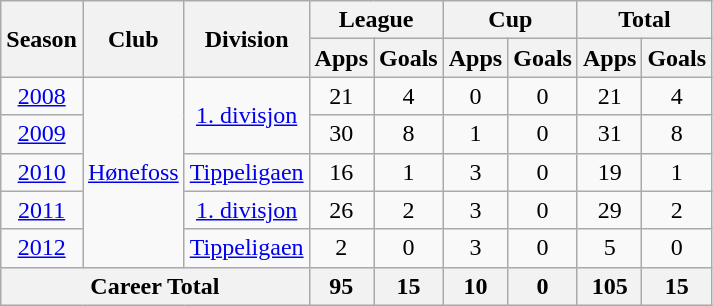<table class="wikitable" style="text-align: center;">
<tr>
<th rowspan="2">Season</th>
<th rowspan="2">Club</th>
<th rowspan="2">Division</th>
<th colspan="2">League</th>
<th colspan="2">Cup</th>
<th colspan="2">Total</th>
</tr>
<tr>
<th>Apps</th>
<th>Goals</th>
<th>Apps</th>
<th>Goals</th>
<th>Apps</th>
<th>Goals</th>
</tr>
<tr>
<td><a href='#'>2008</a></td>
<td rowspan="5" valign="center"><a href='#'>Hønefoss</a></td>
<td rowspan="2" valign="center"><a href='#'>1. divisjon</a></td>
<td>21</td>
<td>4</td>
<td>0</td>
<td>0</td>
<td>21</td>
<td>4</td>
</tr>
<tr>
<td><a href='#'>2009</a></td>
<td>30</td>
<td>8</td>
<td>1</td>
<td>0</td>
<td>31</td>
<td>8</td>
</tr>
<tr>
<td><a href='#'>2010</a></td>
<td><a href='#'>Tippeligaen</a></td>
<td>16</td>
<td>1</td>
<td>3</td>
<td>0</td>
<td>19</td>
<td>1</td>
</tr>
<tr>
<td><a href='#'>2011</a></td>
<td><a href='#'>1. divisjon</a></td>
<td>26</td>
<td>2</td>
<td>3</td>
<td>0</td>
<td>29</td>
<td>2</td>
</tr>
<tr>
<td><a href='#'>2012</a></td>
<td><a href='#'>Tippeligaen</a></td>
<td>2</td>
<td>0</td>
<td>3</td>
<td>0</td>
<td>5</td>
<td>0</td>
</tr>
<tr>
<th colspan="3">Career Total</th>
<th>95</th>
<th>15</th>
<th>10</th>
<th>0</th>
<th>105</th>
<th>15</th>
</tr>
</table>
